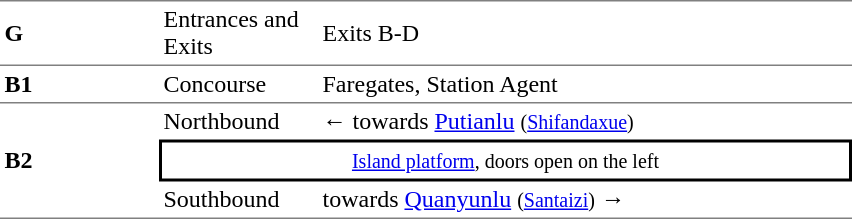<table cellspacing=0 cellpadding=3>
<tr>
<td style="border-top:solid 1px gray;border-bottom:solid 1px gray;" width=100><strong>G</strong></td>
<td style="border-top:solid 1px gray;border-bottom:solid 1px gray;" width=100>Entrances and Exits</td>
<td style="border-top:solid 1px gray;border-bottom:solid 1px gray;" width=350>Exits B-D</td>
</tr>
<tr>
<td style="border-bottom:solid 1px gray;"><strong>B1</strong></td>
<td style="border-bottom:solid 1px gray;">Concourse</td>
<td style="border-bottom:solid 1px gray;">Faregates, Station Agent</td>
</tr>
<tr>
<td style="border-bottom:solid 1px gray;" rowspan=3><strong>B2</strong></td>
<td>Northbound</td>
<td>←  towards <a href='#'>Putianlu</a> <small>(<a href='#'>Shifandaxue</a>)</small></td>
</tr>
<tr>
<td style="border-right:solid 2px black;border-left:solid 2px black;border-top:solid 2px black;border-bottom:solid 2px black;text-align:center;" colspan=2><small><a href='#'>Island platform</a>, doors open on the left</small></td>
</tr>
<tr>
<td style="border-bottom:solid 1px gray;">Southbound</td>
<td style="border-bottom:solid 1px gray;">  towards <a href='#'>Quanyunlu</a> <small>(<a href='#'>Santaizi</a>)</small> →</td>
</tr>
</table>
